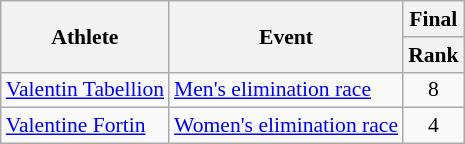<table class="wikitable" style="font-size:90%">
<tr>
<th rowspan=2>Athlete</th>
<th rowspan=2>Event</th>
<th>Final</th>
</tr>
<tr>
<th>Rank</th>
</tr>
<tr align=center>
<td align=left><a href='#'>Valentin Tabellion</a></td>
<td align=left><a href='#'>Men's elimination race</a></td>
<td>8</td>
</tr>
<tr align=center>
<td align=left><a href='#'>Valentine Fortin</a></td>
<td align=left><a href='#'>Women's elimination race</a></td>
<td>4</td>
</tr>
</table>
